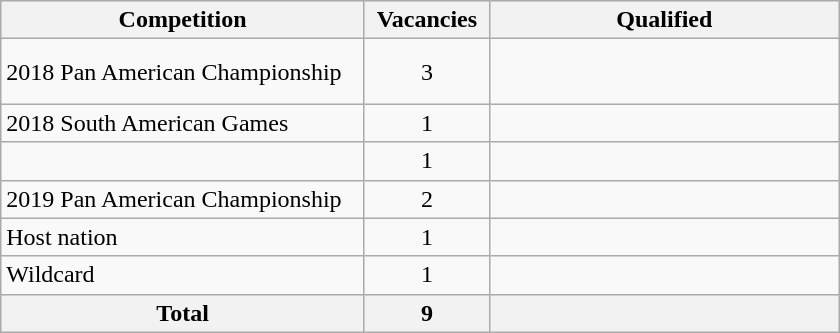<table class = "wikitable" width=560>
<tr>
<th width=300>Competition</th>
<th width=80>Vacancies</th>
<th width=300>Qualified</th>
</tr>
<tr>
<td>2018 Pan American Championship</td>
<td align="center">3</td>
<td><br><br></td>
</tr>
<tr>
<td>2018 South American Games</td>
<td align="center">1</td>
<td></td>
</tr>
<tr>
<td></td>
<td align="center">1</td>
<td></td>
</tr>
<tr>
<td>2019 Pan American Championship</td>
<td align="center">2</td>
<td><br></td>
</tr>
<tr>
<td>Host nation</td>
<td align="center">1</td>
<td></td>
</tr>
<tr>
<td>Wildcard</td>
<td align="center">1</td>
<td></td>
</tr>
<tr>
<th>Total</th>
<th>9</th>
<th></th>
</tr>
</table>
